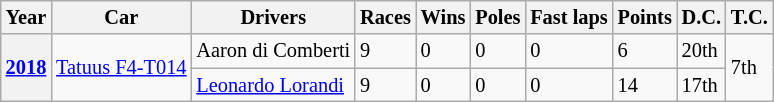<table class="wikitable" style="font-size:85%">
<tr>
<th>Year</th>
<th>Car</th>
<th>Drivers</th>
<th>Races</th>
<th>Wins</th>
<th>Poles</th>
<th>Fast laps</th>
<th>Points</th>
<th>D.C.</th>
<th>T.C.</th>
</tr>
<tr>
<th rowspan="2"><a href='#'>2018</a></th>
<td rowspan="2"><a href='#'>Tatuus F4-T014</a></td>
<td> Aaron di Comberti</td>
<td>9</td>
<td>0</td>
<td>0</td>
<td>0</td>
<td>6</td>
<td>20th</td>
<td rowspan="2">7th</td>
</tr>
<tr>
<td> <a href='#'>Leonardo Lorandi</a></td>
<td>9</td>
<td>0</td>
<td>0</td>
<td>0</td>
<td>14</td>
<td>17th</td>
</tr>
</table>
